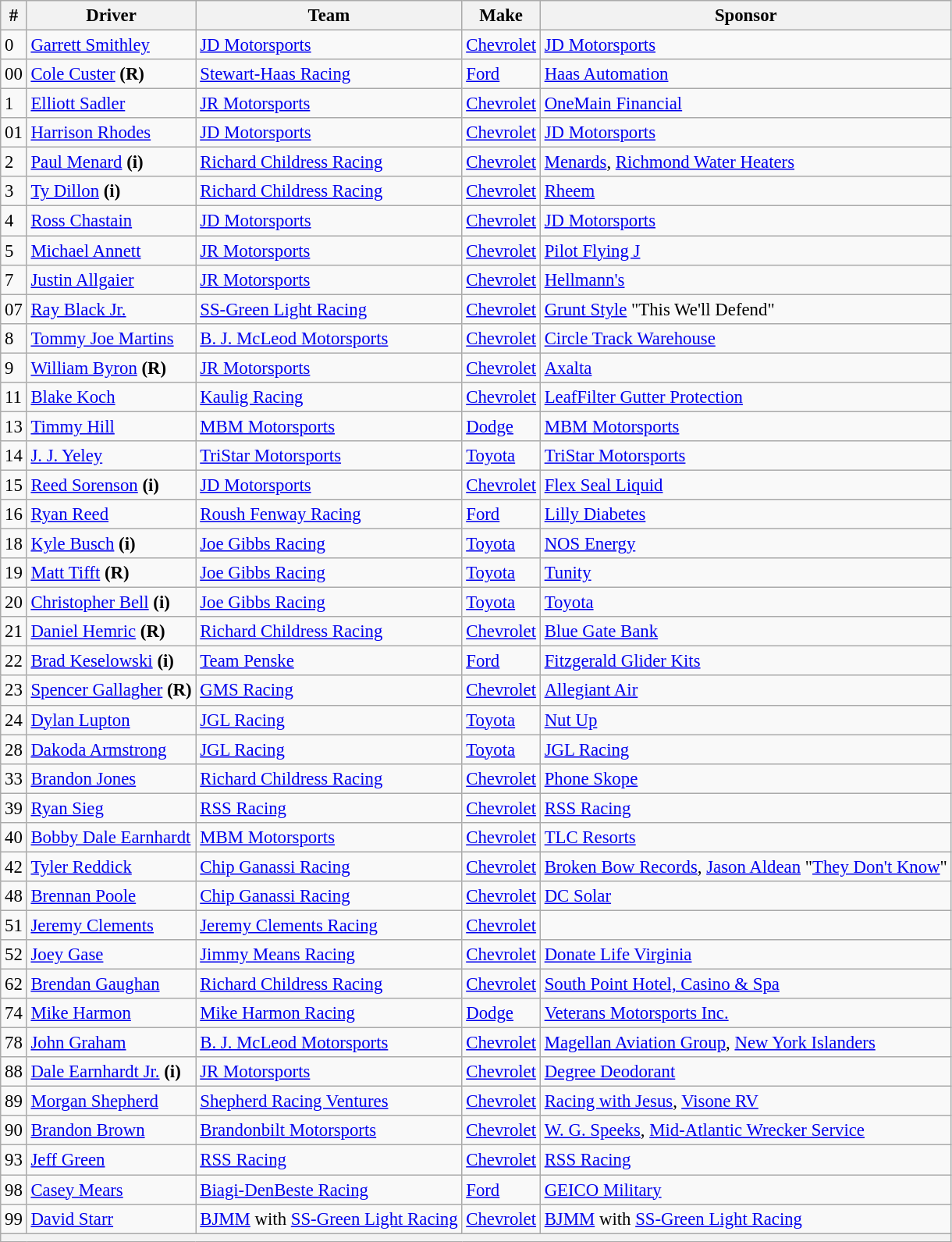<table class="wikitable" style="font-size:95%">
<tr>
<th>#</th>
<th>Driver</th>
<th>Team</th>
<th>Make</th>
<th>Sponsor</th>
</tr>
<tr>
<td>0</td>
<td><a href='#'>Garrett Smithley</a></td>
<td><a href='#'>JD Motorsports</a></td>
<td><a href='#'>Chevrolet</a></td>
<td><a href='#'>JD Motorsports</a></td>
</tr>
<tr>
<td>00</td>
<td><a href='#'>Cole Custer</a> <strong>(R)</strong></td>
<td><a href='#'>Stewart-Haas Racing</a></td>
<td><a href='#'>Ford</a></td>
<td><a href='#'>Haas Automation</a></td>
</tr>
<tr>
<td>1</td>
<td><a href='#'>Elliott Sadler</a></td>
<td><a href='#'>JR Motorsports</a></td>
<td><a href='#'>Chevrolet</a></td>
<td><a href='#'>OneMain Financial</a></td>
</tr>
<tr>
<td>01</td>
<td><a href='#'>Harrison Rhodes</a></td>
<td><a href='#'>JD Motorsports</a></td>
<td><a href='#'>Chevrolet</a></td>
<td><a href='#'>JD Motorsports</a></td>
</tr>
<tr>
<td>2</td>
<td><a href='#'>Paul Menard</a> <strong>(i)</strong></td>
<td><a href='#'>Richard Childress Racing</a></td>
<td><a href='#'>Chevrolet</a></td>
<td><a href='#'>Menards</a>, <a href='#'>Richmond Water Heaters</a></td>
</tr>
<tr>
<td>3</td>
<td><a href='#'>Ty Dillon</a> <strong>(i)</strong></td>
<td><a href='#'>Richard Childress Racing</a></td>
<td><a href='#'>Chevrolet</a></td>
<td><a href='#'>Rheem</a></td>
</tr>
<tr>
<td>4</td>
<td><a href='#'>Ross Chastain</a></td>
<td><a href='#'>JD Motorsports</a></td>
<td><a href='#'>Chevrolet</a></td>
<td><a href='#'>JD Motorsports</a></td>
</tr>
<tr>
<td>5</td>
<td><a href='#'>Michael Annett</a></td>
<td><a href='#'>JR Motorsports</a></td>
<td><a href='#'>Chevrolet</a></td>
<td><a href='#'>Pilot Flying J</a></td>
</tr>
<tr>
<td>7</td>
<td><a href='#'>Justin Allgaier</a></td>
<td><a href='#'>JR Motorsports</a></td>
<td><a href='#'>Chevrolet</a></td>
<td><a href='#'>Hellmann's</a></td>
</tr>
<tr>
<td>07</td>
<td><a href='#'>Ray Black Jr.</a></td>
<td><a href='#'>SS-Green Light Racing</a></td>
<td><a href='#'>Chevrolet</a></td>
<td><a href='#'>Grunt Style</a> "This We'll Defend"</td>
</tr>
<tr>
<td>8</td>
<td><a href='#'>Tommy Joe Martins</a></td>
<td><a href='#'>B. J. McLeod Motorsports</a></td>
<td><a href='#'>Chevrolet</a></td>
<td><a href='#'>Circle Track Warehouse</a></td>
</tr>
<tr>
<td>9</td>
<td><a href='#'>William Byron</a> <strong>(R)</strong></td>
<td><a href='#'>JR Motorsports</a></td>
<td><a href='#'>Chevrolet</a></td>
<td><a href='#'>Axalta</a></td>
</tr>
<tr>
<td>11</td>
<td><a href='#'>Blake Koch</a></td>
<td><a href='#'>Kaulig Racing</a></td>
<td><a href='#'>Chevrolet</a></td>
<td><a href='#'>LeafFilter Gutter Protection</a></td>
</tr>
<tr>
<td>13</td>
<td><a href='#'>Timmy Hill</a></td>
<td><a href='#'>MBM Motorsports</a></td>
<td><a href='#'>Dodge</a></td>
<td><a href='#'>MBM Motorsports</a></td>
</tr>
<tr>
<td>14</td>
<td><a href='#'>J. J. Yeley</a></td>
<td><a href='#'>TriStar Motorsports</a></td>
<td><a href='#'>Toyota</a></td>
<td><a href='#'>TriStar Motorsports</a></td>
</tr>
<tr>
<td>15</td>
<td><a href='#'>Reed Sorenson</a> <strong>(i)</strong></td>
<td><a href='#'>JD Motorsports</a></td>
<td><a href='#'>Chevrolet</a></td>
<td><a href='#'>Flex Seal Liquid</a></td>
</tr>
<tr>
<td>16</td>
<td><a href='#'>Ryan Reed</a></td>
<td><a href='#'>Roush Fenway Racing</a></td>
<td><a href='#'>Ford</a></td>
<td><a href='#'>Lilly Diabetes</a></td>
</tr>
<tr>
<td>18</td>
<td><a href='#'>Kyle Busch</a> <strong>(i)</strong></td>
<td><a href='#'>Joe Gibbs Racing</a></td>
<td><a href='#'>Toyota</a></td>
<td><a href='#'>NOS Energy</a></td>
</tr>
<tr>
<td>19</td>
<td><a href='#'>Matt Tifft</a> <strong>(R)</strong></td>
<td><a href='#'>Joe Gibbs Racing</a></td>
<td><a href='#'>Toyota</a></td>
<td><a href='#'>Tunity</a></td>
</tr>
<tr>
<td>20</td>
<td><a href='#'>Christopher Bell</a> <strong>(i)</strong></td>
<td><a href='#'>Joe Gibbs Racing</a></td>
<td><a href='#'>Toyota</a></td>
<td><a href='#'>Toyota</a></td>
</tr>
<tr>
<td>21</td>
<td><a href='#'>Daniel Hemric</a> <strong>(R)</strong></td>
<td><a href='#'>Richard Childress Racing</a></td>
<td><a href='#'>Chevrolet</a></td>
<td><a href='#'>Blue Gate Bank</a></td>
</tr>
<tr>
<td>22</td>
<td><a href='#'>Brad Keselowski</a> <strong>(i)</strong></td>
<td><a href='#'>Team Penske</a></td>
<td><a href='#'>Ford</a></td>
<td><a href='#'>Fitzgerald Glider Kits</a></td>
</tr>
<tr>
<td>23</td>
<td><a href='#'>Spencer Gallagher</a> <strong>(R)</strong></td>
<td><a href='#'>GMS Racing</a></td>
<td><a href='#'>Chevrolet</a></td>
<td><a href='#'>Allegiant Air</a></td>
</tr>
<tr>
<td>24</td>
<td><a href='#'>Dylan Lupton</a></td>
<td><a href='#'>JGL Racing</a></td>
<td><a href='#'>Toyota</a></td>
<td><a href='#'>Nut Up</a></td>
</tr>
<tr>
<td>28</td>
<td><a href='#'>Dakoda Armstrong</a></td>
<td><a href='#'>JGL Racing</a></td>
<td><a href='#'>Toyota</a></td>
<td><a href='#'>JGL Racing</a></td>
</tr>
<tr>
<td>33</td>
<td><a href='#'>Brandon Jones</a></td>
<td><a href='#'>Richard Childress Racing</a></td>
<td><a href='#'>Chevrolet</a></td>
<td><a href='#'>Phone Skope</a></td>
</tr>
<tr>
<td>39</td>
<td><a href='#'>Ryan Sieg</a></td>
<td><a href='#'>RSS Racing</a></td>
<td><a href='#'>Chevrolet</a></td>
<td><a href='#'>RSS Racing</a></td>
</tr>
<tr>
<td>40</td>
<td><a href='#'>Bobby Dale Earnhardt</a></td>
<td><a href='#'>MBM Motorsports</a></td>
<td><a href='#'>Chevrolet</a></td>
<td><a href='#'>TLC Resorts</a></td>
</tr>
<tr>
<td>42</td>
<td><a href='#'>Tyler Reddick</a></td>
<td><a href='#'>Chip Ganassi Racing</a></td>
<td><a href='#'>Chevrolet</a></td>
<td><a href='#'>Broken Bow Records</a>, <a href='#'>Jason Aldean</a> "<a href='#'>They Don't Know</a>"</td>
</tr>
<tr>
<td>48</td>
<td><a href='#'>Brennan Poole</a></td>
<td><a href='#'>Chip Ganassi Racing</a></td>
<td><a href='#'>Chevrolet</a></td>
<td><a href='#'>DC Solar</a></td>
</tr>
<tr>
<td>51</td>
<td><a href='#'>Jeremy Clements</a></td>
<td><a href='#'>Jeremy Clements Racing</a></td>
<td><a href='#'>Chevrolet</a></td>
<td></td>
</tr>
<tr>
<td>52</td>
<td><a href='#'>Joey Gase</a></td>
<td><a href='#'>Jimmy Means Racing</a></td>
<td><a href='#'>Chevrolet</a></td>
<td><a href='#'>Donate Life Virginia</a></td>
</tr>
<tr>
<td>62</td>
<td><a href='#'>Brendan Gaughan</a></td>
<td><a href='#'>Richard Childress Racing</a></td>
<td><a href='#'>Chevrolet</a></td>
<td><a href='#'>South Point Hotel, Casino & Spa</a></td>
</tr>
<tr>
<td>74</td>
<td><a href='#'>Mike Harmon</a></td>
<td><a href='#'>Mike Harmon Racing</a></td>
<td><a href='#'>Dodge</a></td>
<td><a href='#'>Veterans Motorsports Inc.</a></td>
</tr>
<tr>
<td>78</td>
<td><a href='#'>John Graham</a></td>
<td><a href='#'>B. J. McLeod Motorsports</a></td>
<td><a href='#'>Chevrolet</a></td>
<td><a href='#'>Magellan Aviation Group</a>, <a href='#'>New York Islanders</a></td>
</tr>
<tr>
<td>88</td>
<td><a href='#'>Dale Earnhardt Jr.</a> <strong>(i)</strong></td>
<td><a href='#'>JR Motorsports</a></td>
<td><a href='#'>Chevrolet</a></td>
<td><a href='#'>Degree Deodorant</a></td>
</tr>
<tr>
<td>89</td>
<td><a href='#'>Morgan Shepherd</a></td>
<td><a href='#'>Shepherd Racing Ventures</a></td>
<td><a href='#'>Chevrolet</a></td>
<td><a href='#'>Racing with Jesus</a>, <a href='#'>Visone RV</a></td>
</tr>
<tr>
<td>90</td>
<td><a href='#'>Brandon Brown</a></td>
<td><a href='#'>Brandonbilt Motorsports</a></td>
<td><a href='#'>Chevrolet</a></td>
<td><a href='#'>W. G. Speeks</a>, <a href='#'>Mid-Atlantic Wrecker Service</a></td>
</tr>
<tr>
<td>93</td>
<td><a href='#'>Jeff Green</a></td>
<td><a href='#'>RSS Racing</a></td>
<td><a href='#'>Chevrolet</a></td>
<td><a href='#'>RSS Racing</a></td>
</tr>
<tr>
<td>98</td>
<td><a href='#'>Casey Mears</a></td>
<td><a href='#'>Biagi-DenBeste Racing</a></td>
<td><a href='#'>Ford</a></td>
<td><a href='#'>GEICO Military</a></td>
</tr>
<tr>
<td>99</td>
<td><a href='#'>David Starr</a></td>
<td><a href='#'>BJMM</a> with <a href='#'>SS-Green Light Racing</a></td>
<td><a href='#'>Chevrolet</a></td>
<td><a href='#'>BJMM</a> with <a href='#'>SS-Green Light Racing</a></td>
</tr>
<tr>
<th colspan="5"></th>
</tr>
</table>
